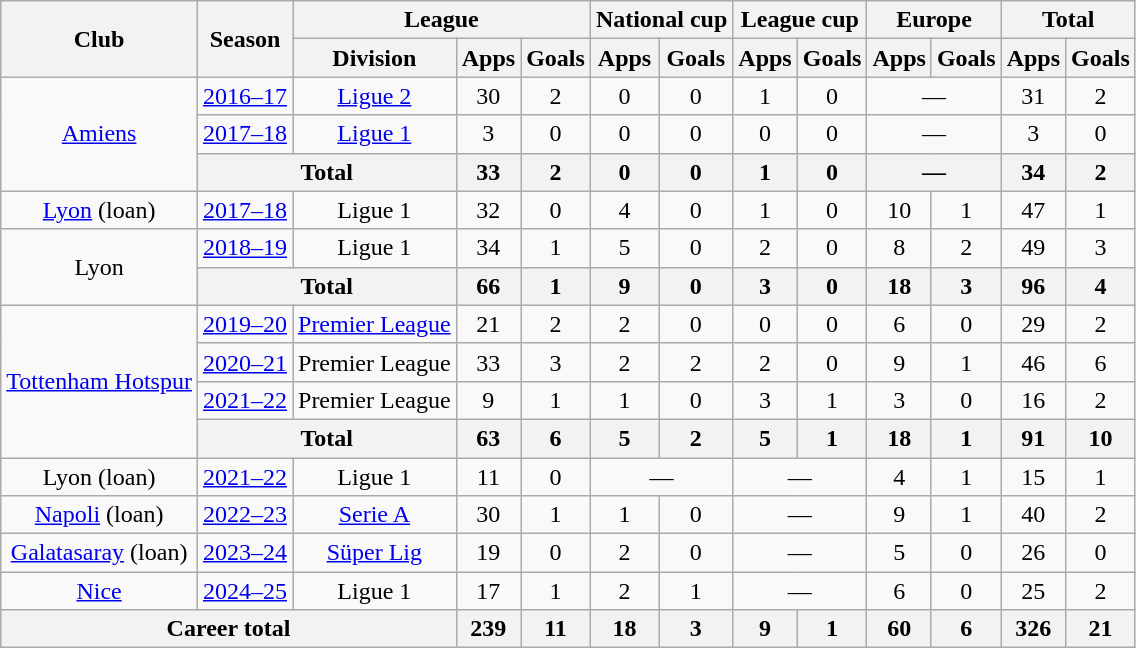<table class=wikitable style=text-align:center>
<tr>
<th rowspan=2>Club</th>
<th rowspan=2>Season</th>
<th colspan=3>League</th>
<th colspan=2>National cup</th>
<th colspan=2>League cup</th>
<th colspan=2>Europe</th>
<th colspan=2>Total</th>
</tr>
<tr>
<th>Division</th>
<th>Apps</th>
<th>Goals</th>
<th>Apps</th>
<th>Goals</th>
<th>Apps</th>
<th>Goals</th>
<th>Apps</th>
<th>Goals</th>
<th>Apps</th>
<th>Goals</th>
</tr>
<tr>
<td rowspan="3"><a href='#'>Amiens</a></td>
<td><a href='#'>2016–17</a></td>
<td><a href='#'>Ligue 2</a></td>
<td>30</td>
<td>2</td>
<td>0</td>
<td>0</td>
<td>1</td>
<td>0</td>
<td colspan=2>—</td>
<td>31</td>
<td>2</td>
</tr>
<tr>
<td><a href='#'>2017–18</a></td>
<td><a href='#'>Ligue 1</a></td>
<td>3</td>
<td>0</td>
<td>0</td>
<td>0</td>
<td>0</td>
<td>0</td>
<td colspan=2>—</td>
<td>3</td>
<td>0</td>
</tr>
<tr>
<th colspan="2">Total</th>
<th>33</th>
<th>2</th>
<th>0</th>
<th>0</th>
<th>1</th>
<th>0</th>
<th colspan=2>—</th>
<th>34</th>
<th>2</th>
</tr>
<tr>
<td><a href='#'>Lyon</a> (loan)</td>
<td><a href='#'>2017–18</a></td>
<td>Ligue 1</td>
<td>32</td>
<td>0</td>
<td>4</td>
<td>0</td>
<td>1</td>
<td>0</td>
<td>10</td>
<td>1</td>
<td>47</td>
<td>1</td>
</tr>
<tr>
<td rowspan="2">Lyon</td>
<td><a href='#'>2018–19</a></td>
<td>Ligue 1</td>
<td>34</td>
<td>1</td>
<td>5</td>
<td>0</td>
<td>2</td>
<td>0</td>
<td>8</td>
<td>2</td>
<td>49</td>
<td>3</td>
</tr>
<tr>
<th colspan="2">Total</th>
<th>66</th>
<th>1</th>
<th>9</th>
<th>0</th>
<th>3</th>
<th>0</th>
<th>18</th>
<th>3</th>
<th>96</th>
<th>4</th>
</tr>
<tr>
<td rowspan="4"><a href='#'>Tottenham Hotspur</a></td>
<td><a href='#'>2019–20</a></td>
<td><a href='#'>Premier League</a></td>
<td>21</td>
<td>2</td>
<td>2</td>
<td>0</td>
<td>0</td>
<td>0</td>
<td>6</td>
<td>0</td>
<td>29</td>
<td>2</td>
</tr>
<tr>
<td><a href='#'>2020–21</a></td>
<td>Premier League</td>
<td>33</td>
<td>3</td>
<td>2</td>
<td>2</td>
<td>2</td>
<td>0</td>
<td>9</td>
<td>1</td>
<td>46</td>
<td>6</td>
</tr>
<tr>
<td><a href='#'>2021–22</a></td>
<td>Premier League</td>
<td>9</td>
<td>1</td>
<td>1</td>
<td>0</td>
<td>3</td>
<td>1</td>
<td>3</td>
<td>0</td>
<td>16</td>
<td>2</td>
</tr>
<tr>
<th colspan="2">Total</th>
<th>63</th>
<th>6</th>
<th>5</th>
<th>2</th>
<th>5</th>
<th>1</th>
<th>18</th>
<th>1</th>
<th>91</th>
<th>10</th>
</tr>
<tr>
<td>Lyon (loan)</td>
<td><a href='#'>2021–22</a></td>
<td>Ligue 1</td>
<td>11</td>
<td>0</td>
<td colspan=2>—</td>
<td colspan=2>—</td>
<td>4</td>
<td>1</td>
<td>15</td>
<td>1</td>
</tr>
<tr>
<td><a href='#'>Napoli</a> (loan)</td>
<td><a href='#'>2022–23</a></td>
<td><a href='#'>Serie A</a></td>
<td>30</td>
<td>1</td>
<td>1</td>
<td>0</td>
<td colspan=2>—</td>
<td>9</td>
<td>1</td>
<td>40</td>
<td>2</td>
</tr>
<tr>
<td><a href='#'>Galatasaray</a> (loan)</td>
<td><a href='#'>2023–24</a></td>
<td><a href='#'>Süper Lig</a></td>
<td>19</td>
<td>0</td>
<td>2</td>
<td>0</td>
<td colspan=2>—</td>
<td>5</td>
<td>0</td>
<td>26</td>
<td>0</td>
</tr>
<tr>
<td><a href='#'>Nice</a></td>
<td><a href='#'>2024–25</a></td>
<td>Ligue 1</td>
<td>17</td>
<td>1</td>
<td>2</td>
<td>1</td>
<td colspan="2">—</td>
<td>6</td>
<td>0</td>
<td>25</td>
<td>2</td>
</tr>
<tr>
<th colspan="3">Career total</th>
<th>239</th>
<th>11</th>
<th>18</th>
<th>3</th>
<th>9</th>
<th>1</th>
<th>60</th>
<th>6</th>
<th>326</th>
<th>21</th>
</tr>
</table>
